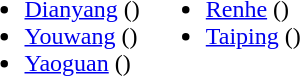<table>
<tr>
<td valign="top"><br><ul><li><a href='#'>Dianyang</a> ()</li><li><a href='#'>Youwang</a> ()</li><li><a href='#'>Yaoguan</a> ()</li></ul></td>
<td valign="top"><br><ul><li><a href='#'>Renhe</a> ()</li><li><a href='#'>Taiping</a> ()</li></ul></td>
</tr>
</table>
